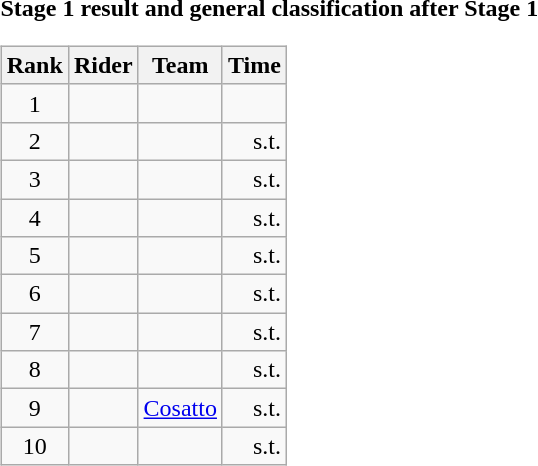<table>
<tr>
<td><strong>Stage 1 result and general classification after Stage 1</strong><br><table class="wikitable">
<tr>
<th scope="col">Rank</th>
<th scope="col">Rider</th>
<th scope="col">Team</th>
<th scope="col">Time</th>
</tr>
<tr>
<td style="text-align:center;">1</td>
<td></td>
<td></td>
<td style="text-align:right;"></td>
</tr>
<tr>
<td style="text-align:center;">2</td>
<td></td>
<td></td>
<td style="text-align:right;">s.t.</td>
</tr>
<tr>
<td style="text-align:center;">3</td>
<td></td>
<td></td>
<td style="text-align:right;">s.t.</td>
</tr>
<tr>
<td style="text-align:center;">4</td>
<td></td>
<td></td>
<td style="text-align:right;">s.t.</td>
</tr>
<tr>
<td style="text-align:center;">5</td>
<td></td>
<td></td>
<td style="text-align:right;">s.t.</td>
</tr>
<tr>
<td style="text-align:center;">6</td>
<td></td>
<td></td>
<td style="text-align:right;">s.t.</td>
</tr>
<tr>
<td style="text-align:center;">7</td>
<td></td>
<td></td>
<td style="text-align:right;">s.t.</td>
</tr>
<tr>
<td style="text-align:center;">8</td>
<td></td>
<td></td>
<td style="text-align:right;">s.t.</td>
</tr>
<tr>
<td style="text-align:center;">9</td>
<td></td>
<td><a href='#'>Cosatto</a></td>
<td style="text-align:right;">s.t.</td>
</tr>
<tr>
<td style="text-align:center;">10</td>
<td></td>
<td></td>
<td style="text-align:right;">s.t.</td>
</tr>
</table>
</td>
</tr>
</table>
